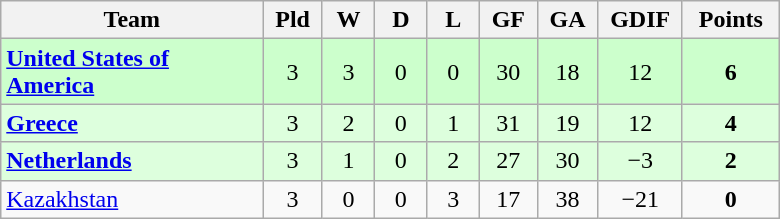<table class=wikitable style="text-align:center" width=520>
<tr>
<th width=25%>Team</th>
<th width=5%>Pld</th>
<th width=5%>W</th>
<th width=5%>D</th>
<th width=5%>L</th>
<th width=5%>GF</th>
<th width=5%>GA</th>
<th width=5%>GDIF</th>
<th width=8%>Points</th>
</tr>
<tr bgcolor=#ccffcc>
<td align="left"> <strong><a href='#'>United States of America</a></strong></td>
<td>3</td>
<td>3</td>
<td>0</td>
<td>0</td>
<td>30</td>
<td>18</td>
<td>12</td>
<td><strong>6</strong></td>
</tr>
<tr bgcolor=#ddffdd>
<td align="left"> <strong><a href='#'>Greece</a></strong></td>
<td>3</td>
<td>2</td>
<td>0</td>
<td>1</td>
<td>31</td>
<td>19</td>
<td>12</td>
<td><strong>4</strong></td>
</tr>
<tr bgcolor=#ddffdd>
<td align="left"> <strong><a href='#'>Netherlands</a></strong></td>
<td>3</td>
<td>1</td>
<td>0</td>
<td>2</td>
<td>27</td>
<td>30</td>
<td>−3</td>
<td><strong>2</strong></td>
</tr>
<tr>
<td align="left"> <a href='#'>Kazakhstan</a></td>
<td>3</td>
<td>0</td>
<td>0</td>
<td>3</td>
<td>17</td>
<td>38</td>
<td>−21</td>
<td><strong>0</strong></td>
</tr>
</table>
